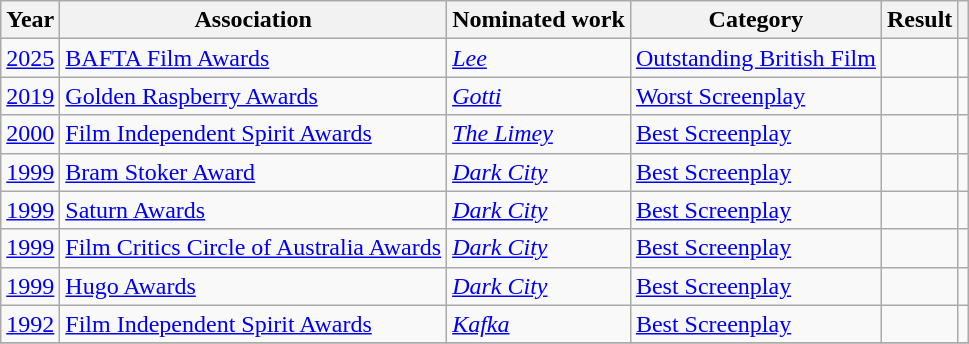<table class="wikitable sortable">
<tr>
<th>Year</th>
<th>Association</th>
<th>Nominated work</th>
<th>Category</th>
<th>Result</th>
<th scope="col" class="unsortable"></th>
</tr>
<tr>
<td><a href='#'>2025</a></td>
<td><a href='#'>BAFTA Film Awards</a></td>
<td><em><a href='#'>Lee</a></em></td>
<td><a href='#'>Outstanding British Film</a></td>
<td></td>
<td style="text-align:center;"></td>
</tr>
<tr>
<td><a href='#'>2019</a></td>
<td><a href='#'>Golden Raspberry Awards</a></td>
<td><em><a href='#'>Gotti</a></em></td>
<td><a href='#'>Worst Screenplay</a></td>
<td></td>
<td style="text-align:center;"></td>
</tr>
<tr>
<td><a href='#'>2000</a></td>
<td><a href='#'>Film Independent Spirit Awards</a></td>
<td><em><a href='#'>The Limey</a></em></td>
<td><a href='#'>Best Screenplay</a></td>
<td></td>
<td style="text-align:center;"></td>
</tr>
<tr>
<td><a href='#'>1999</a></td>
<td><a href='#'>Bram Stoker Award</a></td>
<td><em><a href='#'>Dark City</a></em></td>
<td><a href='#'>Best Screenplay</a></td>
<td></td>
<td style="text-align:center;"></td>
</tr>
<tr>
<td><a href='#'>1999</a></td>
<td><a href='#'>Saturn Awards</a></td>
<td><em><a href='#'>Dark City</a></em></td>
<td><a href='#'>Best Screenplay</a></td>
<td></td>
<td style="text-align:center;"></td>
</tr>
<tr>
<td><a href='#'>1999</a></td>
<td><a href='#'>Film Critics Circle of Australia Awards</a></td>
<td><em><a href='#'>Dark City</a></em></td>
<td><a href='#'>Best Screenplay</a></td>
<td></td>
<td style="text-align:center;"></td>
</tr>
<tr>
<td><a href='#'>1999</a></td>
<td><a href='#'>Hugo Awards</a></td>
<td><em><a href='#'>Dark City</a></em></td>
<td><a href='#'>Best Screenplay</a></td>
<td></td>
<td style="text-align:center;"></td>
</tr>
<tr>
<td><a href='#'>1992</a></td>
<td><a href='#'>Film Independent Spirit Awards</a></td>
<td><em><a href='#'>Kafka</a></em></td>
<td><a href='#'>Best Screenplay</a></td>
<td></td>
<td style="text-align:center;"></td>
</tr>
<tr>
</tr>
</table>
